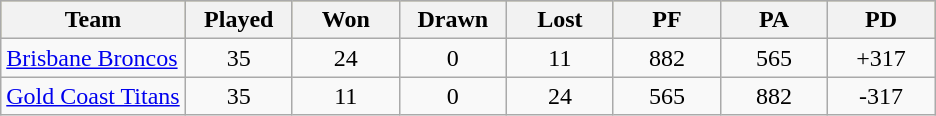<table class="wikitable" style="text-align:center;">
<tr bgcolor=#bdb76b>
<th>Team</th>
<th style="width:4em">Played</th>
<th style="width:4em">Won</th>
<th style="width:4em">Drawn</th>
<th style="width:4em">Lost</th>
<th style="width:4em">PF</th>
<th style="width:4em">PA</th>
<th style="width:4em">PD</th>
</tr>
<tr>
<td style="text-align:left;"> <a href='#'>Brisbane Broncos</a></td>
<td>35</td>
<td>24</td>
<td>0</td>
<td>11</td>
<td>882</td>
<td>565</td>
<td>+317</td>
</tr>
<tr>
<td style="text-align:left;"> <a href='#'>Gold Coast Titans</a></td>
<td>35</td>
<td>11</td>
<td>0</td>
<td>24</td>
<td>565</td>
<td>882</td>
<td>-317</td>
</tr>
</table>
